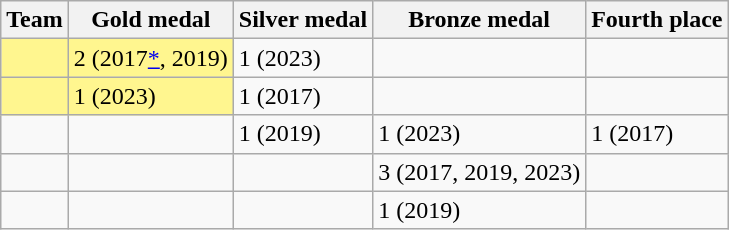<table class="wikitable sortable">
<tr>
<th>Team</th>
<th>Gold medal</th>
<th>Silver medal</th>
<th>Bronze medal</th>
<th>Fourth place</th>
</tr>
<tr>
<td bgcolor=#FFF68F></td>
<td bgcolor=#FFF68F>2 (2017<a href='#'>*</a>, 2019)</td>
<td>1 (2023)</td>
<td></td>
<td></td>
</tr>
<tr>
<td bgcolor=#FFF68F></td>
<td bgcolor=#FFF68F>1 (2023)</td>
<td>1 (2017)</td>
<td></td>
<td></td>
</tr>
<tr>
<td></td>
<td></td>
<td>1 (2019)</td>
<td>1 (2023)</td>
<td>1 (2017)</td>
</tr>
<tr>
<td></td>
<td></td>
<td></td>
<td>3 (2017, 2019, 2023)</td>
<td></td>
</tr>
<tr>
<td></td>
<td></td>
<td></td>
<td>1 (2019)</td>
<td></td>
</tr>
</table>
